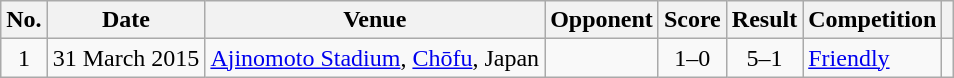<table class="wikitable sortable">
<tr>
<th scope="col">No.</th>
<th scope="col">Date</th>
<th scope="col">Venue</th>
<th scope="col">Opponent</th>
<th scope="col">Score</th>
<th scope="col">Result</th>
<th scope="col">Competition</th>
<th scope="col" class="unsortable"></th>
</tr>
<tr>
<td align="center">1</td>
<td>31 March 2015</td>
<td><a href='#'>Ajinomoto Stadium</a>, <a href='#'>Chōfu</a>, Japan</td>
<td></td>
<td align="center">1–0</td>
<td align="center">5–1</td>
<td><a href='#'>Friendly</a></td>
<td></td>
</tr>
</table>
